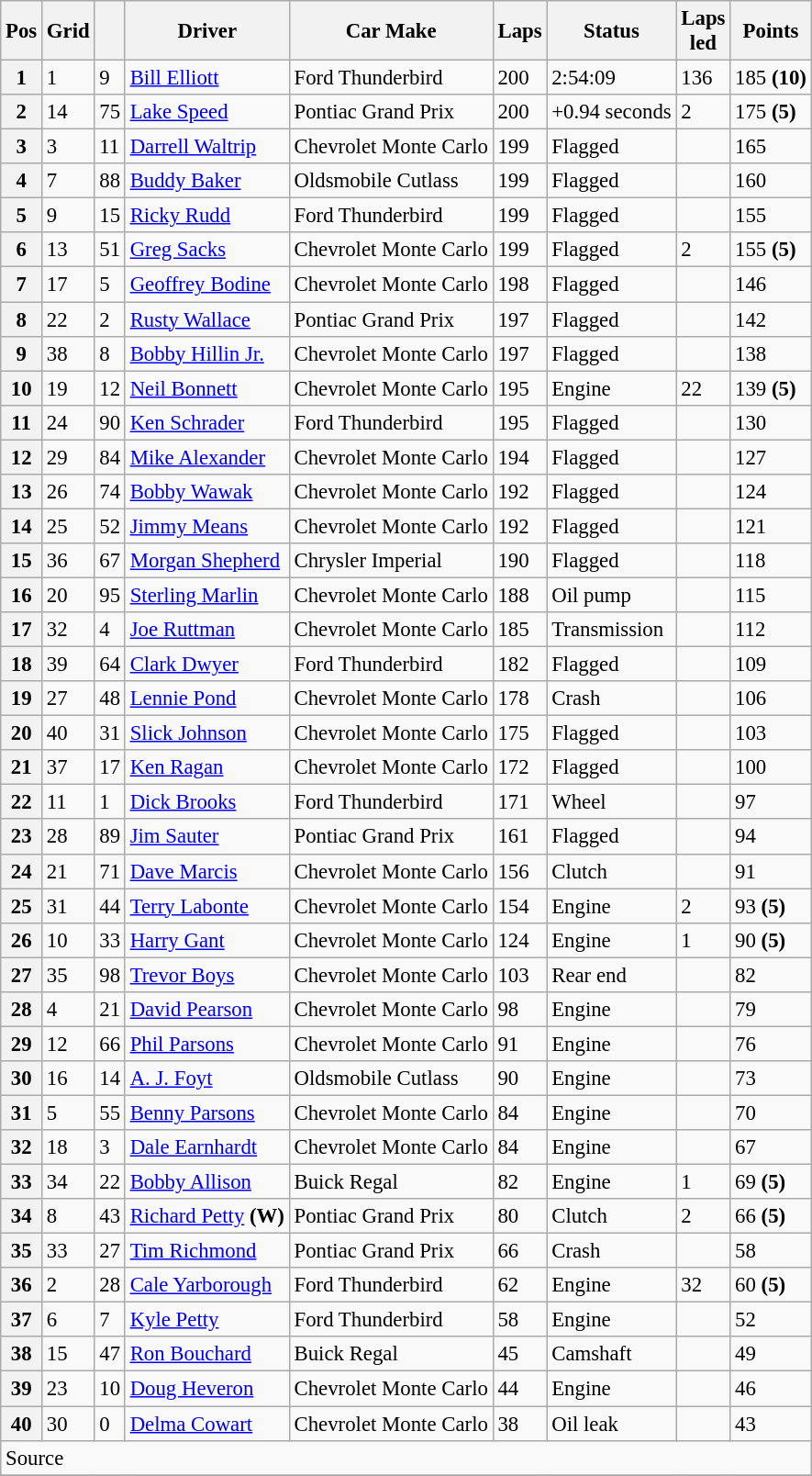<table class="wikitable" style="font-size:95%;">
<tr>
<th>Pos</th>
<th>Grid</th>
<th></th>
<th>Driver</th>
<th>Car Make</th>
<th>Laps</th>
<th>Status</th>
<th>Laps<br>led</th>
<th>Points</th>
</tr>
<tr>
<th>1</th>
<td>1</td>
<td>9</td>
<td><a href='#'>Bill Elliott</a></td>
<td>Ford Thunderbird</td>
<td>200</td>
<td>2:54:09</td>
<td>136</td>
<td>185 <strong>(10)</strong></td>
</tr>
<tr>
<th>2</th>
<td>14</td>
<td>75</td>
<td><a href='#'>Lake Speed</a></td>
<td>Pontiac Grand Prix</td>
<td>200</td>
<td>+0.94 seconds</td>
<td>2</td>
<td>175 <strong>(5)</strong></td>
</tr>
<tr>
<th>3</th>
<td>3</td>
<td>11</td>
<td><a href='#'>Darrell Waltrip</a></td>
<td>Chevrolet Monte Carlo</td>
<td>199</td>
<td>Flagged</td>
<td></td>
<td>165</td>
</tr>
<tr>
<th>4</th>
<td>7</td>
<td>88</td>
<td><a href='#'>Buddy Baker</a></td>
<td>Oldsmobile Cutlass</td>
<td>199</td>
<td>Flagged</td>
<td></td>
<td>160</td>
</tr>
<tr>
<th>5</th>
<td>9</td>
<td>15</td>
<td><a href='#'>Ricky Rudd</a></td>
<td>Ford Thunderbird</td>
<td>199</td>
<td>Flagged</td>
<td></td>
<td>155</td>
</tr>
<tr>
<th>6</th>
<td>13</td>
<td>51</td>
<td><a href='#'>Greg Sacks</a></td>
<td>Chevrolet Monte Carlo</td>
<td>199</td>
<td>Flagged</td>
<td>2</td>
<td>155 <strong>(5)</strong></td>
</tr>
<tr>
<th>7</th>
<td>17</td>
<td>5</td>
<td><a href='#'>Geoffrey Bodine</a></td>
<td>Chevrolet Monte Carlo</td>
<td>198</td>
<td>Flagged</td>
<td></td>
<td>146</td>
</tr>
<tr>
<th>8</th>
<td>22</td>
<td>2</td>
<td><a href='#'>Rusty Wallace</a></td>
<td>Pontiac Grand Prix</td>
<td>197</td>
<td>Flagged</td>
<td></td>
<td>142</td>
</tr>
<tr>
<th>9</th>
<td>38</td>
<td>8</td>
<td><a href='#'>Bobby Hillin Jr.</a></td>
<td>Chevrolet Monte Carlo</td>
<td>197</td>
<td>Flagged</td>
<td></td>
<td>138</td>
</tr>
<tr>
<th>10</th>
<td>19</td>
<td>12</td>
<td><a href='#'>Neil Bonnett</a></td>
<td>Chevrolet Monte Carlo</td>
<td>195</td>
<td>Engine</td>
<td>22</td>
<td>139 <strong>(5)</strong></td>
</tr>
<tr>
<th>11</th>
<td>24</td>
<td>90</td>
<td><a href='#'>Ken Schrader</a></td>
<td>Ford Thunderbird</td>
<td>195</td>
<td>Flagged</td>
<td></td>
<td>130</td>
</tr>
<tr>
<th>12</th>
<td>29</td>
<td>84</td>
<td><a href='#'>Mike Alexander</a></td>
<td>Chevrolet Monte Carlo</td>
<td>194</td>
<td>Flagged</td>
<td></td>
<td>127</td>
</tr>
<tr>
<th>13</th>
<td>26</td>
<td>74</td>
<td><a href='#'>Bobby Wawak</a></td>
<td>Chevrolet Monte Carlo</td>
<td>192</td>
<td>Flagged</td>
<td></td>
<td>124</td>
</tr>
<tr>
<th>14</th>
<td>25</td>
<td>52</td>
<td><a href='#'>Jimmy Means</a></td>
<td>Chevrolet Monte Carlo</td>
<td>192</td>
<td>Flagged</td>
<td></td>
<td>121</td>
</tr>
<tr>
<th>15</th>
<td>36</td>
<td>67</td>
<td><a href='#'>Morgan Shepherd</a></td>
<td>Chrysler Imperial</td>
<td>190</td>
<td>Flagged</td>
<td></td>
<td>118</td>
</tr>
<tr>
<th>16</th>
<td>20</td>
<td>95</td>
<td><a href='#'>Sterling Marlin</a></td>
<td>Chevrolet Monte Carlo</td>
<td>188</td>
<td>Oil pump</td>
<td></td>
<td>115</td>
</tr>
<tr>
<th>17</th>
<td>32</td>
<td>4</td>
<td><a href='#'>Joe Ruttman</a></td>
<td>Chevrolet Monte Carlo</td>
<td>185</td>
<td>Transmission</td>
<td></td>
<td>112</td>
</tr>
<tr>
<th>18</th>
<td>39</td>
<td>64</td>
<td><a href='#'>Clark Dwyer</a></td>
<td>Ford Thunderbird</td>
<td>182</td>
<td>Flagged</td>
<td></td>
<td>109</td>
</tr>
<tr>
<th>19</th>
<td>27</td>
<td>48</td>
<td><a href='#'>Lennie Pond</a></td>
<td>Chevrolet Monte Carlo</td>
<td>178</td>
<td>Crash</td>
<td></td>
<td>106</td>
</tr>
<tr>
<th>20</th>
<td>40</td>
<td>31</td>
<td><a href='#'>Slick Johnson</a></td>
<td>Chevrolet Monte Carlo</td>
<td>175</td>
<td>Flagged</td>
<td></td>
<td>103</td>
</tr>
<tr>
<th>21</th>
<td>37</td>
<td>17</td>
<td><a href='#'>Ken Ragan</a></td>
<td>Chevrolet Monte Carlo</td>
<td>172</td>
<td>Flagged</td>
<td></td>
<td>100</td>
</tr>
<tr>
<th>22</th>
<td>11</td>
<td>1</td>
<td><a href='#'>Dick Brooks</a></td>
<td>Ford Thunderbird</td>
<td>171</td>
<td>Wheel</td>
<td></td>
<td>97</td>
</tr>
<tr>
<th>23</th>
<td>28</td>
<td>89</td>
<td><a href='#'>Jim Sauter</a></td>
<td>Pontiac Grand Prix</td>
<td>161</td>
<td>Flagged</td>
<td></td>
<td>94</td>
</tr>
<tr>
<th>24</th>
<td>21</td>
<td>71</td>
<td><a href='#'>Dave Marcis</a></td>
<td>Chevrolet Monte Carlo</td>
<td>156</td>
<td>Clutch</td>
<td></td>
<td>91</td>
</tr>
<tr>
<th>25</th>
<td>31</td>
<td>44</td>
<td><a href='#'>Terry Labonte</a></td>
<td>Chevrolet Monte Carlo</td>
<td>154</td>
<td>Engine</td>
<td>2</td>
<td>93 <strong>(5)</strong></td>
</tr>
<tr>
<th>26</th>
<td>10</td>
<td>33</td>
<td><a href='#'>Harry Gant</a></td>
<td>Chevrolet Monte Carlo</td>
<td>124</td>
<td>Engine</td>
<td>1</td>
<td>90 <strong>(5)</strong></td>
</tr>
<tr>
<th>27</th>
<td>35</td>
<td>98</td>
<td><a href='#'>Trevor Boys</a></td>
<td>Chevrolet Monte Carlo</td>
<td>103</td>
<td>Rear end</td>
<td></td>
<td>82</td>
</tr>
<tr>
<th>28</th>
<td>4</td>
<td>21</td>
<td><a href='#'>David Pearson</a></td>
<td>Chevrolet Monte Carlo</td>
<td>98</td>
<td>Engine</td>
<td></td>
<td>79</td>
</tr>
<tr>
<th>29</th>
<td>12</td>
<td>66</td>
<td><a href='#'>Phil Parsons</a></td>
<td>Chevrolet Monte Carlo</td>
<td>91</td>
<td>Engine</td>
<td></td>
<td>76</td>
</tr>
<tr>
<th>30</th>
<td>16</td>
<td>14</td>
<td><a href='#'>A. J. Foyt</a></td>
<td>Oldsmobile Cutlass</td>
<td>90</td>
<td>Engine</td>
<td></td>
<td>73</td>
</tr>
<tr>
<th>31</th>
<td>5</td>
<td>55</td>
<td><a href='#'>Benny Parsons</a></td>
<td>Chevrolet Monte Carlo</td>
<td>84</td>
<td>Engine</td>
<td></td>
<td>70</td>
</tr>
<tr>
<th>32</th>
<td>18</td>
<td>3</td>
<td><a href='#'>Dale Earnhardt</a></td>
<td>Chevrolet Monte Carlo</td>
<td>84</td>
<td>Engine</td>
<td></td>
<td>67</td>
</tr>
<tr>
<th>33</th>
<td>34</td>
<td>22</td>
<td><a href='#'>Bobby Allison</a></td>
<td>Buick Regal</td>
<td>82</td>
<td>Engine</td>
<td>1</td>
<td>69 <strong>(5)</strong></td>
</tr>
<tr>
<th>34</th>
<td>8</td>
<td>43</td>
<td><a href='#'>Richard Petty</a> <strong>(W)</strong></td>
<td>Pontiac Grand Prix</td>
<td>80</td>
<td>Clutch</td>
<td>2</td>
<td>66 <strong>(5)</strong></td>
</tr>
<tr>
<th>35</th>
<td>33</td>
<td>27</td>
<td><a href='#'>Tim Richmond</a></td>
<td>Pontiac Grand Prix</td>
<td>66</td>
<td>Crash</td>
<td></td>
<td>58</td>
</tr>
<tr>
<th>36</th>
<td>2</td>
<td>28</td>
<td><a href='#'>Cale Yarborough</a></td>
<td>Ford Thunderbird</td>
<td>62</td>
<td>Engine</td>
<td>32</td>
<td>60 <strong>(5)</strong></td>
</tr>
<tr>
<th>37</th>
<td>6</td>
<td>7</td>
<td><a href='#'>Kyle Petty</a></td>
<td>Ford Thunderbird</td>
<td>58</td>
<td>Engine</td>
<td></td>
<td>52</td>
</tr>
<tr>
<th>38</th>
<td>15</td>
<td>47</td>
<td><a href='#'>Ron Bouchard</a></td>
<td>Buick Regal</td>
<td>45</td>
<td>Camshaft</td>
<td></td>
<td>49</td>
</tr>
<tr>
<th>39</th>
<td>23</td>
<td>10</td>
<td><a href='#'>Doug Heveron</a></td>
<td>Chevrolet Monte Carlo</td>
<td>44</td>
<td>Engine</td>
<td></td>
<td>46</td>
</tr>
<tr>
<th>40</th>
<td>30</td>
<td>0</td>
<td><a href='#'>Delma Cowart</a></td>
<td>Chevrolet Monte Carlo</td>
<td>38</td>
<td>Oil leak</td>
<td></td>
<td>43</td>
</tr>
<tr>
<td colspan="9">Source</td>
</tr>
<tr>
</tr>
</table>
